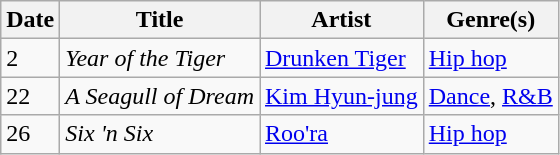<table class="wikitable" style="text-align: left;">
<tr>
<th>Date</th>
<th>Title</th>
<th>Artist</th>
<th>Genre(s)</th>
</tr>
<tr>
<td>2</td>
<td><em>Year of the Tiger</em></td>
<td><a href='#'>Drunken Tiger</a></td>
<td><a href='#'>Hip hop</a></td>
</tr>
<tr>
<td>22</td>
<td><em>A Seagull of Dream</em></td>
<td><a href='#'>Kim Hyun-jung</a></td>
<td><a href='#'>Dance</a>, <a href='#'>R&B</a></td>
</tr>
<tr>
<td>26</td>
<td><em>Six 'n Six</em></td>
<td><a href='#'>Roo'ra</a></td>
<td><a href='#'>Hip hop</a></td>
</tr>
</table>
